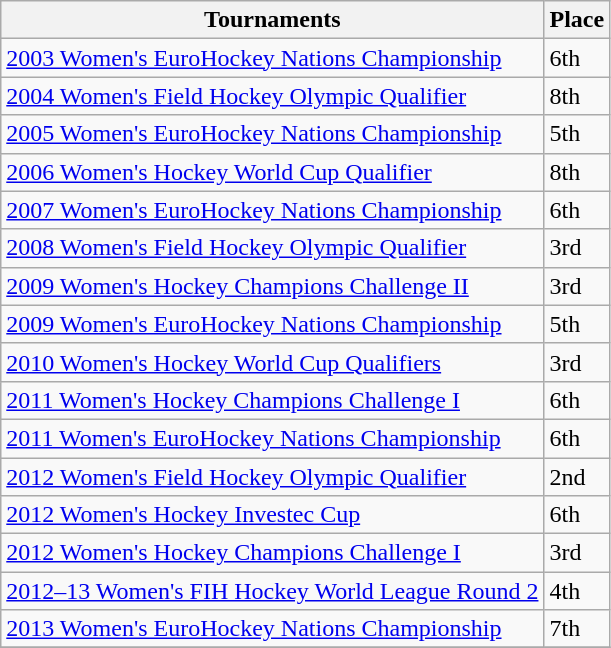<table class="wikitable collapsible">
<tr>
<th>Tournaments</th>
<th>Place</th>
</tr>
<tr>
<td><a href='#'>2003 Women's EuroHockey Nations Championship</a></td>
<td>6th</td>
</tr>
<tr>
<td><a href='#'>2004 Women's Field Hockey Olympic Qualifier</a></td>
<td>8th</td>
</tr>
<tr>
<td><a href='#'>2005 Women's EuroHockey Nations Championship</a></td>
<td>5th</td>
</tr>
<tr>
<td><a href='#'>2006 Women's Hockey World Cup Qualifier</a></td>
<td>8th</td>
</tr>
<tr>
<td><a href='#'>2007 Women's EuroHockey Nations Championship</a></td>
<td>6th</td>
</tr>
<tr>
<td><a href='#'>2008 Women's Field Hockey Olympic Qualifier</a></td>
<td>3rd</td>
</tr>
<tr>
<td><a href='#'>2009 Women's Hockey Champions Challenge II</a></td>
<td>3rd</td>
</tr>
<tr>
<td><a href='#'>2009 Women's EuroHockey Nations Championship</a></td>
<td>5th</td>
</tr>
<tr>
<td><a href='#'>2010 Women's Hockey World Cup Qualifiers</a></td>
<td>3rd</td>
</tr>
<tr>
<td><a href='#'>2011 Women's Hockey Champions Challenge I</a></td>
<td>6th</td>
</tr>
<tr>
<td><a href='#'>2011 Women's EuroHockey Nations Championship</a></td>
<td>6th</td>
</tr>
<tr>
<td><a href='#'>2012 Women's Field Hockey Olympic Qualifier</a></td>
<td>2nd</td>
</tr>
<tr>
<td><a href='#'>2012 Women's Hockey Investec Cup</a></td>
<td>6th</td>
</tr>
<tr>
<td><a href='#'>2012 Women's Hockey Champions Challenge I</a></td>
<td>3rd</td>
</tr>
<tr>
<td><a href='#'>2012–13 Women's FIH Hockey World League Round 2</a></td>
<td>4th</td>
</tr>
<tr>
<td><a href='#'>2013 Women's EuroHockey Nations Championship</a></td>
<td>7th</td>
</tr>
<tr>
</tr>
</table>
